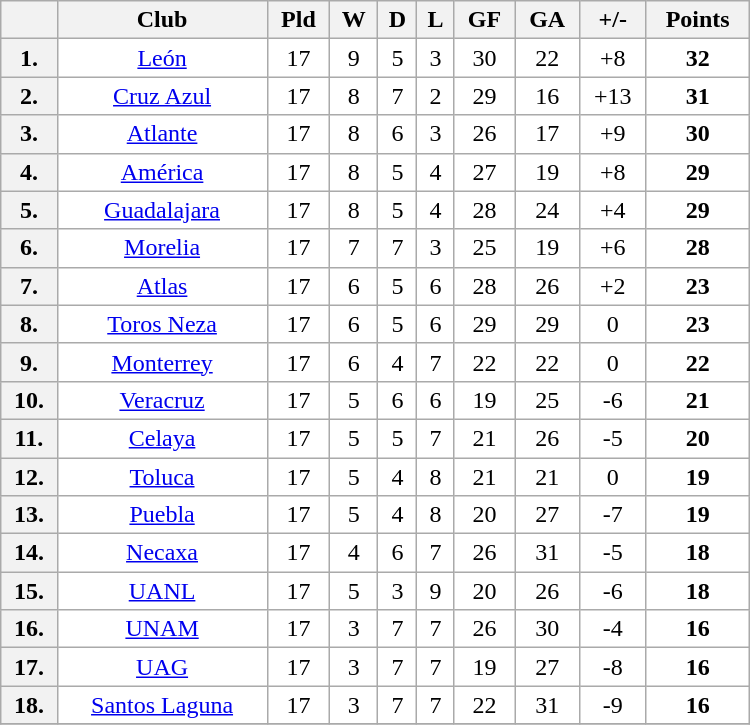<table class="wikitable" style="width:500px; text-align:center">
<tr>
<th></th>
<th>Club</th>
<th>Pld</th>
<th>W</th>
<th>D</th>
<th>L</th>
<th>GF</th>
<th>GA</th>
<th>+/-</th>
<th>Points</th>
</tr>
<tr valign="top" bgcolor="ffffff">
<th>1.</th>
<td><a href='#'>León</a></td>
<td>17</td>
<td>9</td>
<td>5</td>
<td>3</td>
<td>30</td>
<td>22</td>
<td>+8</td>
<td><strong>32</strong></td>
</tr>
<tr valign="top" bgcolor="#ffffff">
<th>2.</th>
<td><a href='#'>Cruz Azul</a></td>
<td>17</td>
<td>8</td>
<td>7</td>
<td>2</td>
<td>29</td>
<td>16</td>
<td>+13</td>
<td><strong>31</strong></td>
</tr>
<tr valign="top" bgcolor="#ffffff">
<th>3.</th>
<td><a href='#'>Atlante</a></td>
<td>17</td>
<td>8</td>
<td>6</td>
<td>3</td>
<td>26</td>
<td>17</td>
<td>+9</td>
<td><strong>30</strong></td>
</tr>
<tr valign="top" bgcolor="#ffffff">
<th>4.</th>
<td><a href='#'>América</a></td>
<td>17</td>
<td>8</td>
<td>5</td>
<td>4</td>
<td>27</td>
<td>19</td>
<td>+8</td>
<td><strong>29</strong></td>
</tr>
<tr valign="top" bgcolor="#ffffff">
<th>5.</th>
<td><a href='#'>Guadalajara</a></td>
<td>17</td>
<td>8</td>
<td>5</td>
<td>4</td>
<td>28</td>
<td>24</td>
<td>+4</td>
<td><strong>29</strong></td>
</tr>
<tr valign="top" bgcolor="ffffff">
<th>6.</th>
<td><a href='#'>Morelia</a></td>
<td>17</td>
<td>7</td>
<td>7</td>
<td>3</td>
<td>25</td>
<td>19</td>
<td>+6</td>
<td><strong>28</strong></td>
</tr>
<tr valign="top" bgcolor="ffffff">
<th>7.</th>
<td><a href='#'>Atlas</a></td>
<td>17</td>
<td>6</td>
<td>5</td>
<td>6</td>
<td>28</td>
<td>26</td>
<td>+2</td>
<td><strong>23</strong></td>
</tr>
<tr valign="top" bgcolor="#ffffff">
<th>8.</th>
<td><a href='#'>Toros Neza</a></td>
<td>17</td>
<td>6</td>
<td>5</td>
<td>6</td>
<td>29</td>
<td>29</td>
<td>0</td>
<td><strong>23</strong></td>
</tr>
<tr valign="top" bgcolor="#ffffff">
<th>9.</th>
<td><a href='#'>Monterrey</a></td>
<td>17</td>
<td>6</td>
<td>4</td>
<td>7</td>
<td>22</td>
<td>22</td>
<td>0</td>
<td><strong>22</strong></td>
</tr>
<tr valign="top" bgcolor="#ffffff">
<th>10.</th>
<td><a href='#'>Veracruz</a></td>
<td>17</td>
<td>5</td>
<td>6</td>
<td>6</td>
<td>19</td>
<td>25</td>
<td>-6</td>
<td><strong>21</strong></td>
</tr>
<tr valign="top" bgcolor="ffffff">
<th>11.</th>
<td><a href='#'>Celaya</a></td>
<td>17</td>
<td>5</td>
<td>5</td>
<td>7</td>
<td>21</td>
<td>26</td>
<td>-5</td>
<td><strong>20</strong></td>
</tr>
<tr valign="top" bgcolor="ffffff">
<th>12.</th>
<td><a href='#'>Toluca</a></td>
<td>17</td>
<td>5</td>
<td>4</td>
<td>8</td>
<td>21</td>
<td>21</td>
<td>0</td>
<td><strong>19</strong></td>
</tr>
<tr valign="top" bgcolor="ffffff">
<th>13.</th>
<td><a href='#'>Puebla</a></td>
<td>17</td>
<td>5</td>
<td>4</td>
<td>8</td>
<td>20</td>
<td>27</td>
<td>-7</td>
<td><strong>19</strong></td>
</tr>
<tr valign="top" bgcolor="ffffff">
<th>14.</th>
<td><a href='#'>Necaxa</a></td>
<td>17</td>
<td>4</td>
<td>6</td>
<td>7</td>
<td>26</td>
<td>31</td>
<td>-5</td>
<td><strong>18</strong></td>
</tr>
<tr valign="top" bgcolor="ffffff">
<th>15.</th>
<td><a href='#'>UANL</a></td>
<td>17</td>
<td>5</td>
<td>3</td>
<td>9</td>
<td>20</td>
<td>26</td>
<td>-6</td>
<td><strong>18</strong></td>
</tr>
<tr valign="top" bgcolor="ffffff">
<th>16.</th>
<td><a href='#'>UNAM</a></td>
<td>17</td>
<td>3</td>
<td>7</td>
<td>7</td>
<td>26</td>
<td>30</td>
<td>-4</td>
<td><strong>16</strong></td>
</tr>
<tr valign="top" bgcolor="#ffffff">
<th>17.</th>
<td><a href='#'>UAG</a></td>
<td>17</td>
<td>3</td>
<td>7</td>
<td>7</td>
<td>19</td>
<td>27</td>
<td>-8</td>
<td><strong>16</strong></td>
</tr>
<tr valign="top" bgcolor="#ffffff">
<th>18.</th>
<td><a href='#'>Santos Laguna</a></td>
<td>17</td>
<td>3</td>
<td>7</td>
<td>7</td>
<td>22</td>
<td>31</td>
<td>-9</td>
<td><strong>16</strong></td>
</tr>
<tr valign="top" bgcolor="#ffffff">
</tr>
</table>
